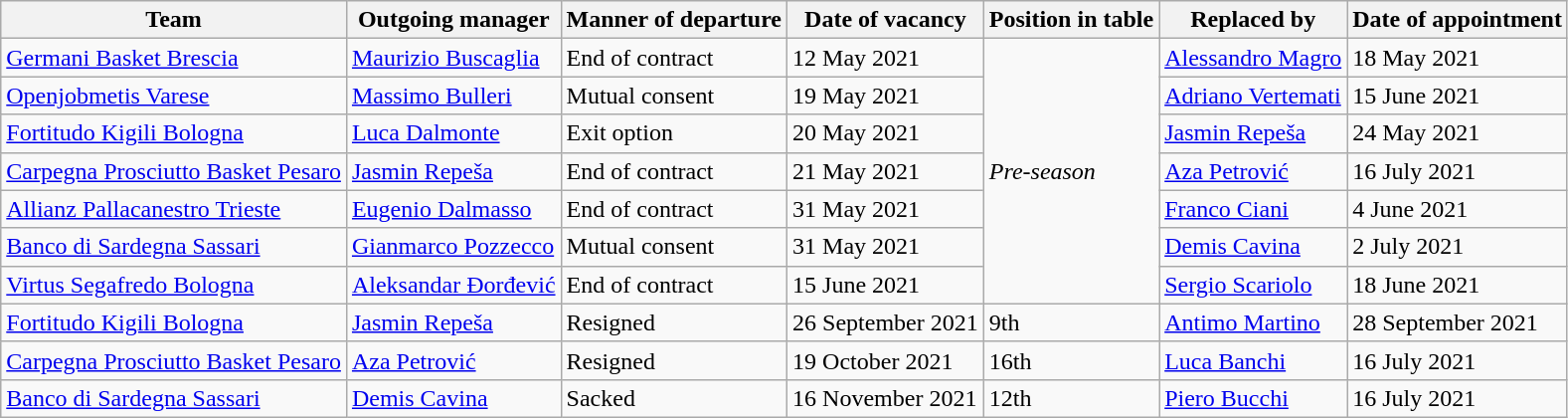<table class="wikitable sortable">
<tr>
<th>Team</th>
<th>Outgoing manager</th>
<th>Manner of departure</th>
<th>Date of vacancy</th>
<th>Position in table</th>
<th>Replaced by</th>
<th>Date of appointment</th>
</tr>
<tr>
<td><a href='#'>Germani Basket Brescia</a></td>
<td> <a href='#'>Maurizio Buscaglia</a></td>
<td>End of contract</td>
<td>12 May 2021</td>
<td rowspan=7><em>Pre-season</em></td>
<td> <a href='#'>Alessandro Magro</a></td>
<td>18 May 2021</td>
</tr>
<tr>
<td><a href='#'>Openjobmetis Varese</a></td>
<td> <a href='#'>Massimo Bulleri</a></td>
<td>Mutual consent</td>
<td>19 May 2021</td>
<td> <a href='#'>Adriano Vertemati</a></td>
<td>15 June 2021</td>
</tr>
<tr>
<td><a href='#'>Fortitudo Kigili Bologna</a></td>
<td> <a href='#'>Luca Dalmonte</a></td>
<td>Exit option</td>
<td>20 May 2021</td>
<td> <a href='#'>Jasmin Repeša</a></td>
<td>24 May 2021</td>
</tr>
<tr>
<td><a href='#'>Carpegna Prosciutto Basket Pesaro</a></td>
<td> <a href='#'>Jasmin Repeša</a></td>
<td>End of contract</td>
<td>21 May 2021</td>
<td> <a href='#'>Aza Petrović</a></td>
<td>16 July 2021</td>
</tr>
<tr>
<td><a href='#'>Allianz Pallacanestro Trieste</a></td>
<td> <a href='#'>Eugenio Dalmasso</a></td>
<td>End of contract</td>
<td>31 May 2021</td>
<td> <a href='#'>Franco Ciani</a></td>
<td>4 June 2021</td>
</tr>
<tr>
<td><a href='#'>Banco di Sardegna Sassari</a></td>
<td> <a href='#'>Gianmarco Pozzecco</a></td>
<td>Mutual consent</td>
<td>31 May 2021</td>
<td> <a href='#'>Demis Cavina</a></td>
<td>2 July 2021</td>
</tr>
<tr>
<td><a href='#'>Virtus Segafredo Bologna</a></td>
<td> <a href='#'>Aleksandar Đorđević</a></td>
<td>End of contract</td>
<td>15 June 2021</td>
<td> <a href='#'>Sergio Scariolo</a></td>
<td>18 June 2021</td>
</tr>
<tr>
<td><a href='#'>Fortitudo Kigili Bologna</a></td>
<td> <a href='#'>Jasmin Repeša</a></td>
<td>Resigned</td>
<td>26 September 2021</td>
<td>9th</td>
<td> <a href='#'>Antimo Martino</a></td>
<td>28 September 2021</td>
</tr>
<tr>
<td><a href='#'>Carpegna Prosciutto Basket Pesaro</a></td>
<td> <a href='#'>Aza Petrović</a></td>
<td>Resigned</td>
<td>19 October 2021</td>
<td>16th</td>
<td> <a href='#'>Luca Banchi</a></td>
<td>16 July 2021</td>
</tr>
<tr>
<td><a href='#'>Banco di Sardegna Sassari</a></td>
<td> <a href='#'>Demis Cavina</a></td>
<td>Sacked</td>
<td>16 November 2021</td>
<td>12th</td>
<td> <a href='#'>Piero Bucchi</a></td>
<td>16 July 2021</td>
</tr>
</table>
